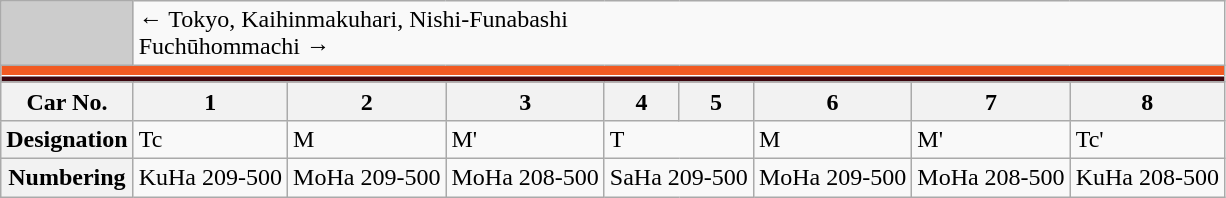<table class="wikitable">
<tr>
<td style="background-color:#ccc;"> </td>
<td colspan="8"><div>← Tokyo, Kaihinmakuhari, Nishi-Funabashi</div><div>Fuchūhommachi →</div></td>
</tr>
<tr style="line-height: 6px; background-color: #F15A22;">
<td colspan="9" style="padding:0; border:0;"> </td>
</tr>
<tr style="line-height: 1px; background-color: #FFFFFF;">
<td colspan="9" style="padding:0; border:0;"> </td>
</tr>
<tr style="line-height: 3px; background-color: #3C060F;">
<td colspan="9" style="padding:0; border:0;"> </td>
</tr>
<tr>
<th>Car No.</th>
<th>1</th>
<th>2</th>
<th>3</th>
<th>4</th>
<th>5</th>
<th>6</th>
<th>7</th>
<th>8</th>
</tr>
<tr>
<th>Designation</th>
<td>Tc</td>
<td>M</td>
<td>M'</td>
<td colspan="2">T</td>
<td>M</td>
<td>M'</td>
<td>Tc'</td>
</tr>
<tr>
<th>Numbering</th>
<td>KuHa 209-500</td>
<td>MoHa 209-500</td>
<td>MoHa 208-500</td>
<td colspan="2">SaHa 209-500</td>
<td>MoHa 209-500</td>
<td>MoHa 208-500</td>
<td>KuHa 208-500</td>
</tr>
</table>
